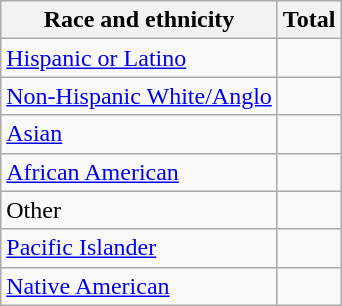<table class="wikitable floatright sortable collapsible"; text-align:right; font-size:80%;">
<tr>
<th>Race and ethnicity</th>
<th colspan="2" data-sort-type=number>Total</th>
</tr>
<tr>
<td><a href='#'>Hispanic or Latino</a></td>
<td align=right></td>
</tr>
<tr>
<td><a href='#'>Non-Hispanic White/Anglo</a></td>
<td align=right></td>
</tr>
<tr>
<td><a href='#'>Asian</a></td>
<td align=right></td>
</tr>
<tr>
<td><a href='#'>African American</a></td>
<td align=right></td>
</tr>
<tr>
<td>Other</td>
<td align=right></td>
</tr>
<tr>
<td><a href='#'>Pacific Islander</a></td>
<td align=right></td>
</tr>
<tr>
<td><a href='#'>Native American</a></td>
<td align=right></td>
</tr>
</table>
